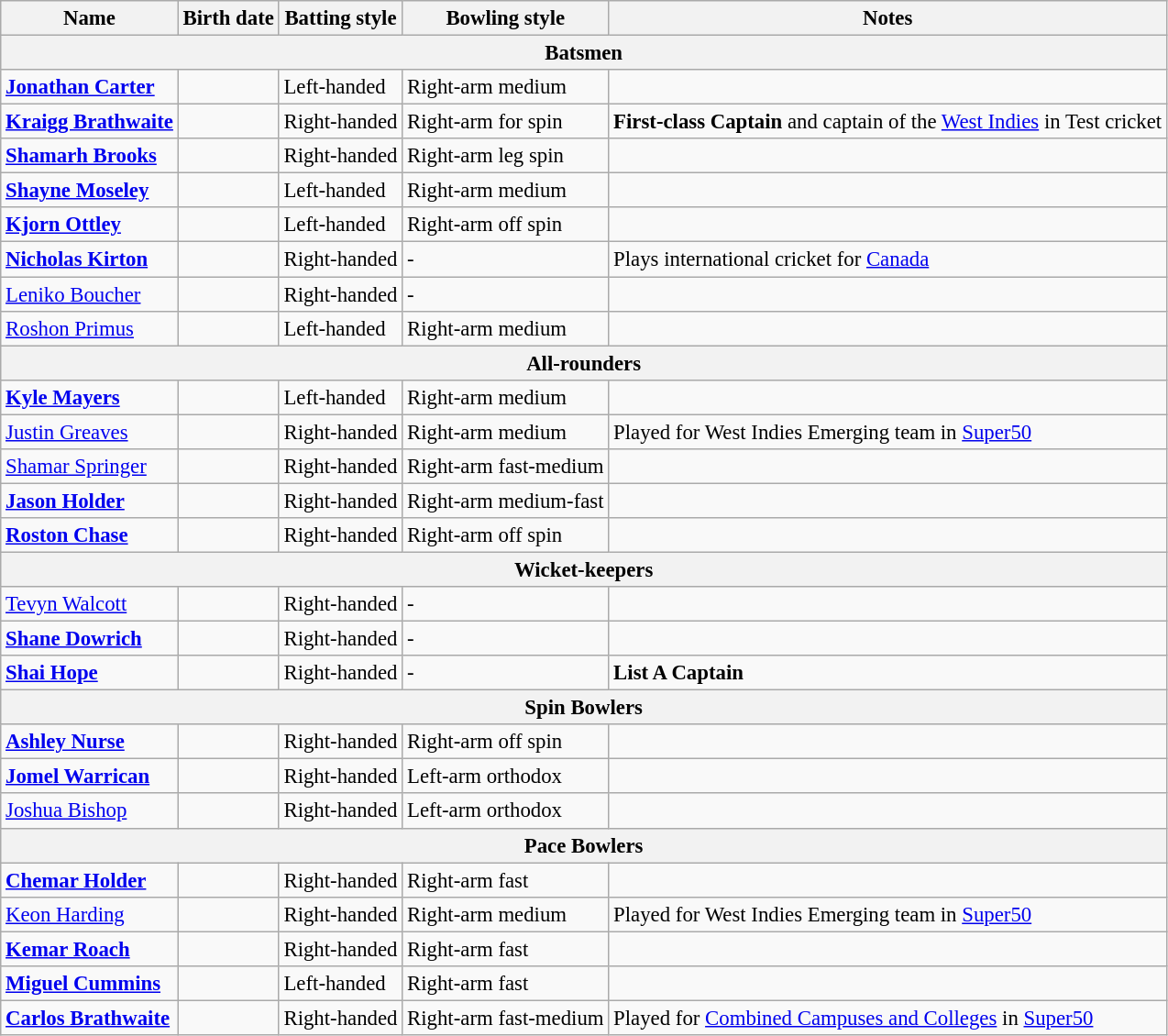<table class="wikitable" style="font-size:95%;">
<tr>
<th>Name</th>
<th>Birth date</th>
<th>Batting style</th>
<th>Bowling style</th>
<th>Notes</th>
</tr>
<tr>
<th colspan="5">Batsmen</th>
</tr>
<tr>
<td><strong><a href='#'>Jonathan Carter</a></strong></td>
<td></td>
<td>Left-handed</td>
<td>Right-arm medium</td>
<td></td>
</tr>
<tr>
<td><strong><a href='#'>Kraigg Brathwaite</a></strong></td>
<td></td>
<td>Right-handed</td>
<td>Right-arm for spin</td>
<td><strong>First-class Captain</strong> and captain of the <a href='#'>West Indies</a> in Test cricket</td>
</tr>
<tr>
<td><strong><a href='#'>Shamarh Brooks</a></strong></td>
<td></td>
<td>Right-handed</td>
<td>Right-arm leg spin</td>
<td></td>
</tr>
<tr>
<td><strong><a href='#'>Shayne Moseley</a></strong></td>
<td></td>
<td>Left-handed</td>
<td>Right-arm medium</td>
<td></td>
</tr>
<tr>
<td><strong><a href='#'>Kjorn Ottley</a></strong></td>
<td></td>
<td>Left-handed</td>
<td>Right-arm off spin</td>
<td></td>
</tr>
<tr>
<td><strong><a href='#'>Nicholas Kirton</a></strong></td>
<td></td>
<td>Right-handed</td>
<td>-</td>
<td>Plays international cricket for  <a href='#'>Canada</a></td>
</tr>
<tr>
<td><a href='#'>Leniko Boucher</a></td>
<td></td>
<td>Right-handed</td>
<td>-</td>
<td></td>
</tr>
<tr>
<td><a href='#'>Roshon Primus</a></td>
<td></td>
<td>Left-handed</td>
<td>Right-arm medium</td>
<td></td>
</tr>
<tr>
<th colspan="5">All-rounders</th>
</tr>
<tr>
<td><strong><a href='#'>Kyle Mayers</a></strong></td>
<td></td>
<td>Left-handed</td>
<td>Right-arm medium</td>
<td></td>
</tr>
<tr>
<td><a href='#'>Justin Greaves</a></td>
<td></td>
<td>Right-handed</td>
<td>Right-arm medium</td>
<td>Played for West Indies Emerging team in <a href='#'>Super50</a></td>
</tr>
<tr>
<td><a href='#'>Shamar Springer</a></td>
<td></td>
<td>Right-handed</td>
<td>Right-arm fast-medium</td>
<td></td>
</tr>
<tr>
<td><strong><a href='#'>Jason Holder</a></strong></td>
<td></td>
<td>Right-handed</td>
<td>Right-arm medium-fast</td>
<td></td>
</tr>
<tr>
<td><strong><a href='#'>Roston Chase</a></strong></td>
<td></td>
<td>Right-handed</td>
<td>Right-arm off spin</td>
<td></td>
</tr>
<tr>
<th colspan="5">Wicket-keepers</th>
</tr>
<tr>
<td><a href='#'>Tevyn Walcott</a></td>
<td></td>
<td>Right-handed</td>
<td>-</td>
<td></td>
</tr>
<tr>
<td><strong><a href='#'>Shane Dowrich</a></strong></td>
<td></td>
<td>Right-handed</td>
<td>-</td>
<td></td>
</tr>
<tr>
<td><strong><a href='#'>Shai Hope</a></strong></td>
<td></td>
<td>Right-handed</td>
<td>-</td>
<td><strong>List A Captain</strong></td>
</tr>
<tr>
<th colspan="5">Spin Bowlers</th>
</tr>
<tr>
<td><strong><a href='#'>Ashley Nurse</a></strong></td>
<td></td>
<td>Right-handed</td>
<td>Right-arm off spin</td>
<td></td>
</tr>
<tr>
<td><strong><a href='#'>Jomel Warrican</a></strong></td>
<td></td>
<td>Right-handed</td>
<td>Left-arm orthodox</td>
<td></td>
</tr>
<tr>
<td><a href='#'>Joshua Bishop</a></td>
<td></td>
<td>Right-handed</td>
<td>Left-arm orthodox</td>
<td></td>
</tr>
<tr>
<th colspan="5">Pace Bowlers</th>
</tr>
<tr>
<td><strong><a href='#'>Chemar Holder</a></strong></td>
<td></td>
<td>Right-handed</td>
<td>Right-arm fast</td>
<td></td>
</tr>
<tr>
<td><a href='#'>Keon Harding</a></td>
<td></td>
<td>Right-handed</td>
<td>Right-arm medium</td>
<td>Played for West Indies Emerging team in <a href='#'>Super50</a></td>
</tr>
<tr>
<td><strong><a href='#'>Kemar Roach</a></strong></td>
<td></td>
<td>Right-handed</td>
<td>Right-arm fast</td>
<td></td>
</tr>
<tr>
<td><strong><a href='#'>Miguel Cummins</a></strong></td>
<td></td>
<td>Left-handed</td>
<td>Right-arm fast</td>
<td></td>
</tr>
<tr>
<td><strong><a href='#'>Carlos Brathwaite</a></strong></td>
<td></td>
<td>Right-handed</td>
<td>Right-arm fast-medium</td>
<td>Played for <a href='#'>Combined Campuses and Colleges</a> in <a href='#'>Super50</a></td>
</tr>
</table>
